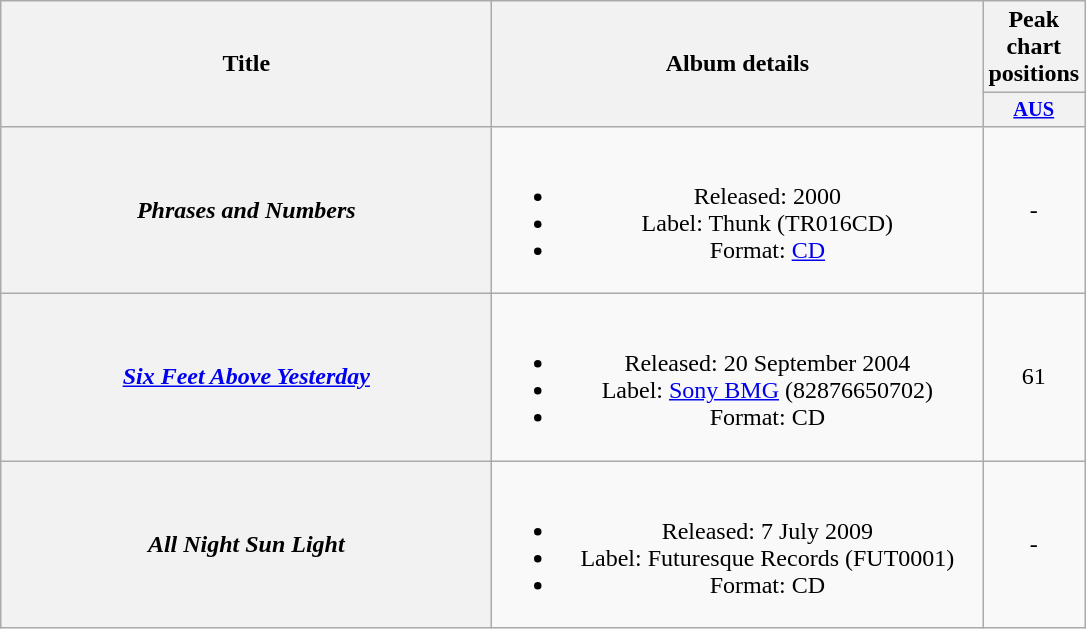<table class="wikitable plainrowheaders" style="text-align:center;">
<tr>
<th rowspan=2 style="width:20em;">Title</th>
<th rowspan=2 style="width:20em;">Album details</th>
<th colspan=1>Peak chart positions</th>
</tr>
<tr>
<th style="width:3em;font-size:85%"><a href='#'>AUS</a></th>
</tr>
<tr>
<th scope="row"><em>Phrases and Numbers</em></th>
<td><br><ul><li>Released: 2000</li><li>Label: Thunk (TR016CD)</li><li>Format: <a href='#'>CD</a></li></ul></td>
<td>-</td>
</tr>
<tr>
<th scope="row"><em><a href='#'>Six Feet Above Yesterday</a></em></th>
<td><br><ul><li>Released: 20 September 2004</li><li>Label: <a href='#'>Sony BMG</a> (82876650702)</li><li>Format: CD</li></ul></td>
<td>61</td>
</tr>
<tr>
<th scope="row"><em>All Night Sun Light</em></th>
<td><br><ul><li>Released: 7 July 2009</li><li>Label: Futuresque Records (FUT0001)</li><li>Format: CD</li></ul></td>
<td>-</td>
</tr>
</table>
